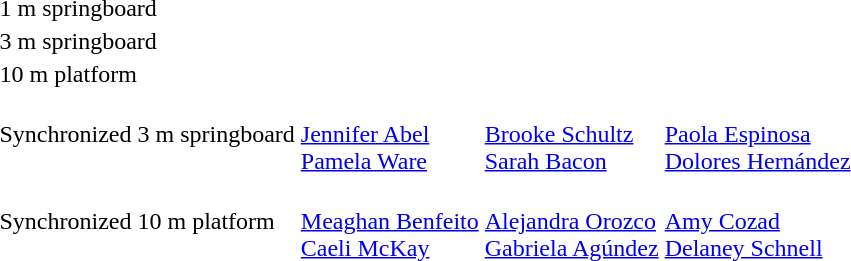<table>
<tr>
<td>1 m springboard<br></td>
<td></td>
<td></td>
<td></td>
</tr>
<tr>
<td>3 m springboard<br></td>
<td></td>
<td></td>
<td></td>
</tr>
<tr>
<td>10 m platform<br></td>
<td></td>
<td></td>
<td></td>
</tr>
<tr>
<td>Synchronized 3 m springboard<br></td>
<td><br><a href='#'>Jennifer Abel</a><br><a href='#'>Pamela Ware</a></td>
<td><br><a href='#'>Brooke Schultz</a><br><a href='#'>Sarah Bacon</a></td>
<td><br><a href='#'>Paola Espinosa</a><br><a href='#'>Dolores Hernández</a></td>
</tr>
<tr>
<td>Synchronized 10 m platform<br></td>
<td><br><a href='#'>Meaghan Benfeito</a><br><a href='#'>Caeli McKay</a></td>
<td><br><a href='#'>Alejandra Orozco</a><br><a href='#'>Gabriela Agúndez</a></td>
<td><br><a href='#'>Amy Cozad</a><br><a href='#'>Delaney Schnell</a></td>
</tr>
</table>
